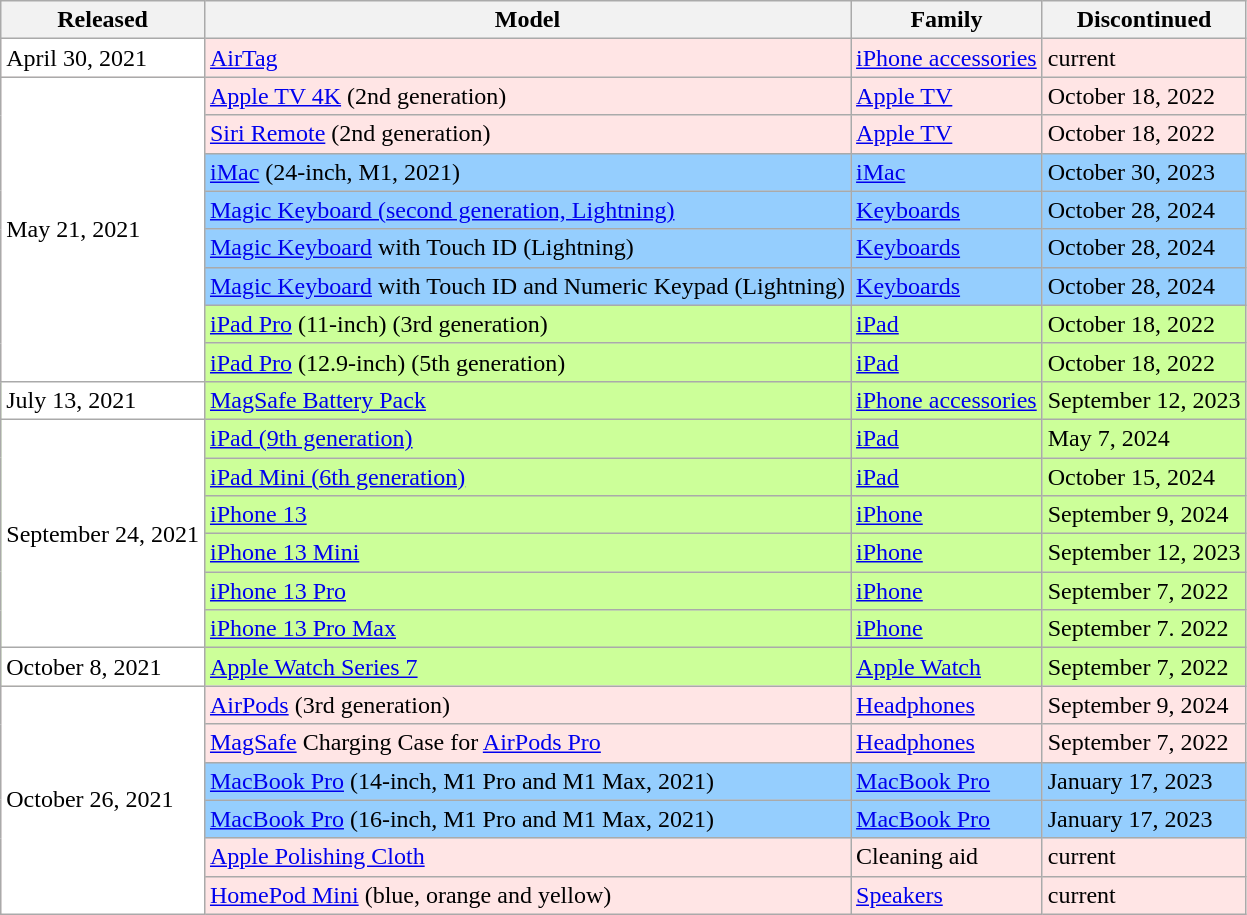<table class="wikitable sortable">
<tr>
<th>Released</th>
<th>Model</th>
<th>Family</th>
<th>Discontinued</th>
</tr>
<tr bgcolor=#FFE5E5>
<td bgcolor=#FFF>April 30, 2021</td>
<td><a href='#'>AirTag</a></td>
<td><a href='#'>iPhone accessories</a></td>
<td>current</td>
</tr>
<tr bgcolor=#FFE5E5>
<td rowspan="8" bgcolor="#FFF">May 21, 2021</td>
<td><a href='#'>Apple TV 4K</a> (2nd generation)</td>
<td><a href='#'>Apple TV</a></td>
<td>October 18, 2022</td>
</tr>
<tr bgcolor=#FFE5E5>
<td><a href='#'>Siri Remote</a> (2nd generation)</td>
<td><a href='#'>Apple TV</a></td>
<td>October 18, 2022</td>
</tr>
<tr bgcolor=#95CEFE>
<td><a href='#'>iMac</a> (24-inch, M1, 2021)</td>
<td><a href='#'>iMac</a></td>
<td>October 30, 2023</td>
</tr>
<tr bgcolor=#95CEFE>
<td><a href='#'>Magic Keyboard (second generation, Lightning)</a></td>
<td><a href='#'>Keyboards</a></td>
<td>October 28, 2024</td>
</tr>
<tr bgcolor=#95CEFE>
<td><a href='#'>Magic Keyboard</a> with Touch ID (Lightning)</td>
<td><a href='#'>Keyboards</a></td>
<td>October 28, 2024</td>
</tr>
<tr bgcolor=#95CEFE>
<td><a href='#'>Magic Keyboard</a> with Touch ID and Numeric Keypad (Lightning)</td>
<td><a href='#'>Keyboards</a></td>
<td>October 28, 2024</td>
</tr>
<tr bgcolor=#CCFF99>
<td><a href='#'>iPad Pro</a> (11-inch) (3rd generation)</td>
<td><a href='#'>iPad</a></td>
<td>October 18, 2022</td>
</tr>
<tr bgcolor=#CCFF99>
<td><a href='#'>iPad Pro</a> (12.9-inch) (5th generation)</td>
<td><a href='#'>iPad</a></td>
<td>October 18, 2022</td>
</tr>
<tr bgcolor=#CCFF99>
<td bgcolor=#FFF>July 13, 2021</td>
<td><a href='#'>MagSafe Battery Pack</a></td>
<td><a href='#'>iPhone accessories</a></td>
<td>September 12, 2023</td>
</tr>
<tr bgcolor=#CCFF99>
<td bgcolor=#FFF rowspan=6>September 24, 2021</td>
<td><a href='#'>iPad (9th generation)</a></td>
<td><a href='#'>iPad</a></td>
<td>May 7, 2024</td>
</tr>
<tr bgcolor=#CCFF99>
<td><a href='#'>iPad Mini (6th generation)</a></td>
<td><a href='#'>iPad</a></td>
<td>October 15, 2024</td>
</tr>
<tr bgcolor=#CCFF99>
<td><a href='#'>iPhone 13</a></td>
<td><a href='#'>iPhone</a></td>
<td>September 9, 2024</td>
</tr>
<tr bgcolor=#CCFF99>
<td><a href='#'>iPhone 13 Mini</a></td>
<td><a href='#'>iPhone</a></td>
<td>September 12, 2023</td>
</tr>
<tr bgcolor=#CCFF99>
<td><a href='#'>iPhone 13 Pro</a></td>
<td><a href='#'>iPhone</a></td>
<td>September 7, 2022</td>
</tr>
<tr bgcolor=#CCFF99>
<td><a href='#'>iPhone 13 Pro Max</a></td>
<td><a href='#'>iPhone</a></td>
<td>September 7. 2022</td>
</tr>
<tr bgcolor=#CCFF99>
<td bgcolor=#FFF>October 8, 2021</td>
<td><a href='#'>Apple Watch Series 7</a></td>
<td><a href='#'>Apple Watch</a></td>
<td>September 7, 2022</td>
</tr>
<tr bgcolor=#FFE5E5>
<td rowspan="6" bgcolor="#FFF">October 26, 2021</td>
<td><a href='#'>AirPods</a> (3rd generation)</td>
<td><a href='#'>Headphones</a></td>
<td>September 9, 2024</td>
</tr>
<tr bgcolor=#FFE5E5>
<td><a href='#'>MagSafe</a> Charging Case for <a href='#'>AirPods Pro</a></td>
<td><a href='#'>Headphones</a></td>
<td>September 7, 2022</td>
</tr>
<tr bgcolor=#95CEFE>
<td><a href='#'>MacBook Pro</a> (14-inch, M1 Pro and M1 Max, 2021)</td>
<td><a href='#'>MacBook Pro</a></td>
<td>January 17, 2023</td>
</tr>
<tr bgcolor=#95CEFE>
<td><a href='#'>MacBook Pro</a> (16-inch, M1 Pro and M1 Max, 2021)</td>
<td><a href='#'>MacBook Pro</a></td>
<td>January 17, 2023</td>
</tr>
<tr bgcolor=#FFE5E5>
<td><a href='#'>Apple Polishing Cloth</a></td>
<td>Cleaning aid</td>
<td>current</td>
</tr>
<tr bgcolor=#FFE5E5>
<td><a href='#'>HomePod Mini</a> (blue, orange and yellow)</td>
<td><a href='#'>Speakers</a></td>
<td>current</td>
</tr>
</table>
